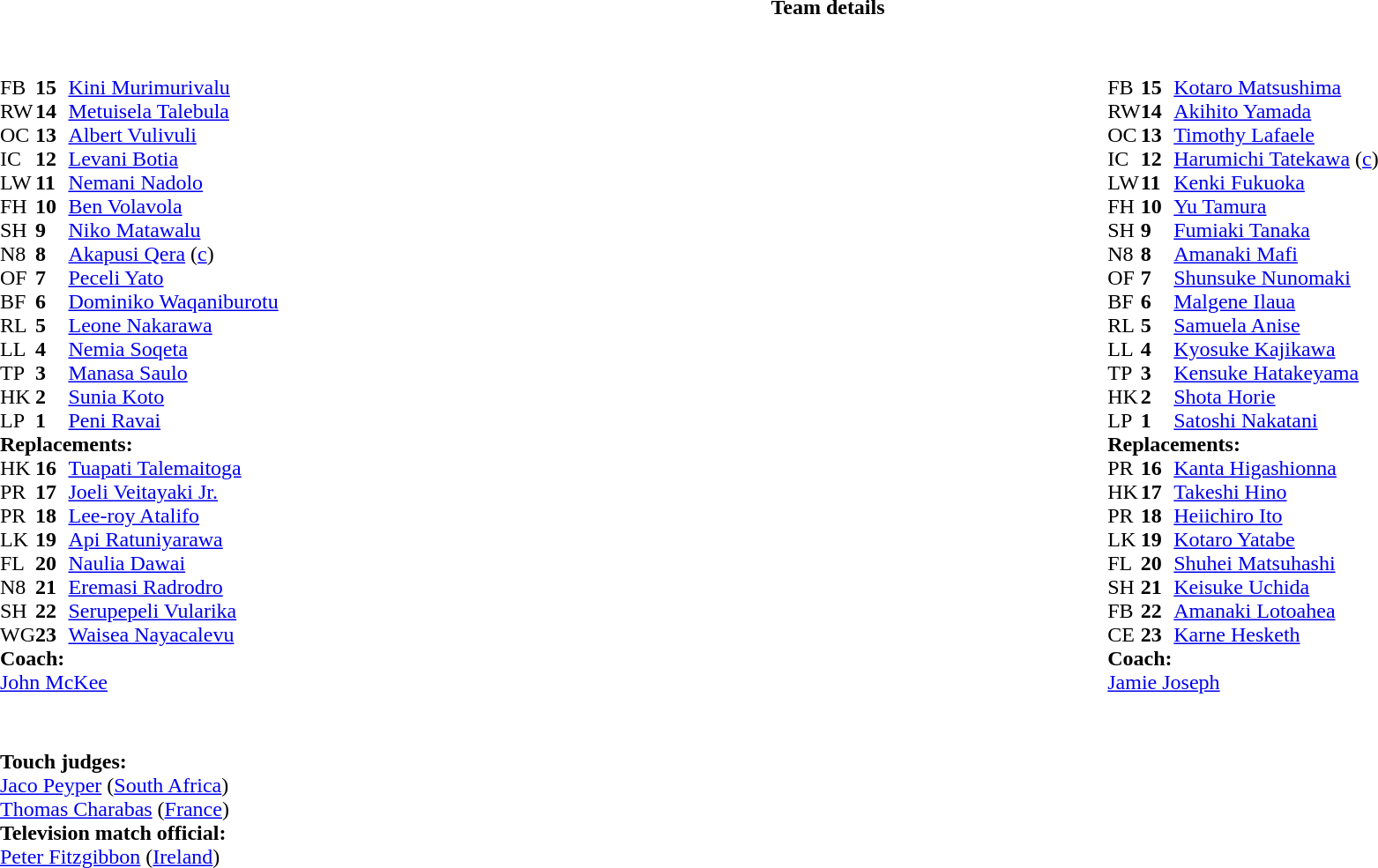<table border="0" width="100%" class="collapsible collapsed">
<tr>
<th>Team details</th>
</tr>
<tr>
<td><br><table width="100%">
<tr>
<td valign="top" width="50%"><br><table style="font-size: 100%" cellspacing="0" cellpadding="0">
<tr>
<th width="25"></th>
<th width="25"></th>
</tr>
<tr>
<td>FB</td>
<td><strong>15</strong></td>
<td><a href='#'>Kini Murimurivalu</a></td>
</tr>
<tr>
<td>RW</td>
<td><strong>14</strong></td>
<td><a href='#'>Metuisela Talebula</a></td>
</tr>
<tr>
<td>OC</td>
<td><strong>13</strong></td>
<td><a href='#'>Albert Vulivuli</a></td>
</tr>
<tr>
<td>IC</td>
<td><strong>12</strong></td>
<td><a href='#'>Levani Botia</a></td>
<td></td>
<td></td>
<td></td>
</tr>
<tr>
<td>LW</td>
<td><strong>11</strong></td>
<td><a href='#'>Nemani Nadolo</a></td>
</tr>
<tr>
<td>FH</td>
<td><strong>10</strong></td>
<td><a href='#'>Ben Volavola</a></td>
</tr>
<tr>
<td>SH</td>
<td><strong>9</strong></td>
<td><a href='#'>Niko Matawalu</a></td>
<td></td>
<td></td>
<td></td>
</tr>
<tr>
<td>N8</td>
<td><strong>8</strong></td>
<td><a href='#'>Akapusi Qera</a> (<a href='#'>c</a>)</td>
</tr>
<tr>
<td>OF</td>
<td><strong>7</strong></td>
<td><a href='#'>Peceli Yato</a></td>
<td></td>
<td></td>
</tr>
<tr>
<td>BF</td>
<td><strong>6</strong></td>
<td><a href='#'>Dominiko Waqaniburotu</a></td>
<td></td>
<td></td>
<td></td>
</tr>
<tr>
<td>RL</td>
<td><strong>5</strong></td>
<td><a href='#'>Leone Nakarawa</a></td>
</tr>
<tr>
<td>LL</td>
<td><strong>4</strong></td>
<td><a href='#'>Nemia Soqeta</a></td>
<td></td>
<td></td>
<td></td>
</tr>
<tr>
<td>TP</td>
<td><strong>3</strong></td>
<td><a href='#'>Manasa Saulo</a></td>
<td></td>
<td></td>
<td></td>
</tr>
<tr>
<td>HK</td>
<td><strong>2</strong></td>
<td><a href='#'>Sunia Koto</a></td>
<td></td>
<td></td>
<td></td>
</tr>
<tr>
<td>LP</td>
<td><strong>1</strong></td>
<td><a href='#'>Peni Ravai</a></td>
<td></td>
<td></td>
<td></td>
</tr>
<tr>
<td colspan=3><strong>Replacements:</strong></td>
</tr>
<tr>
<td>HK</td>
<td><strong>16</strong></td>
<td><a href='#'>Tuapati Talemaitoga</a></td>
<td></td>
<td></td>
<td></td>
</tr>
<tr>
<td>PR</td>
<td><strong>17</strong></td>
<td><a href='#'>Joeli Veitayaki Jr.</a></td>
<td></td>
<td></td>
<td></td>
</tr>
<tr>
<td>PR</td>
<td><strong>18</strong></td>
<td><a href='#'>Lee-roy Atalifo</a></td>
<td></td>
<td></td>
<td></td>
</tr>
<tr>
<td>LK</td>
<td><strong>19</strong></td>
<td><a href='#'>Api Ratuniyarawa</a></td>
<td></td>
<td></td>
<td></td>
</tr>
<tr>
<td>FL</td>
<td><strong>20</strong></td>
<td><a href='#'>Naulia Dawai</a></td>
<td></td>
<td></td>
<td></td>
</tr>
<tr>
<td>N8</td>
<td><strong>21</strong></td>
<td><a href='#'>Eremasi Radrodro</a></td>
</tr>
<tr>
<td>SH</td>
<td><strong>22</strong></td>
<td><a href='#'>Serupepeli Vularika</a></td>
<td></td>
<td></td>
<td></td>
</tr>
<tr>
<td>WG</td>
<td><strong>23</strong></td>
<td><a href='#'>Waisea Nayacalevu</a></td>
<td></td>
<td></td>
<td></td>
</tr>
<tr>
<td colspan=3><strong>Coach:</strong></td>
</tr>
<tr>
<td colspan="4"> <a href='#'>John McKee</a></td>
</tr>
</table>
</td>
<td valign="top" width="50%"><br><table style="font-size: 100%" cellspacing="0" cellpadding="0" align="center">
<tr>
<th width="25"></th>
<th width="25"></th>
</tr>
<tr>
<td>FB</td>
<td><strong>15</strong></td>
<td><a href='#'>Kotaro Matsushima</a></td>
</tr>
<tr>
<td>RW</td>
<td><strong>14</strong></td>
<td><a href='#'>Akihito Yamada</a></td>
<td></td>
<td></td>
</tr>
<tr>
<td>OC</td>
<td><strong>13</strong></td>
<td><a href='#'>Timothy Lafaele</a></td>
</tr>
<tr>
<td>IC</td>
<td><strong>12</strong></td>
<td><a href='#'>Harumichi Tatekawa</a> (<a href='#'>c</a>)</td>
<td></td>
<td></td>
</tr>
<tr>
<td>LW</td>
<td><strong>11</strong></td>
<td><a href='#'>Kenki Fukuoka</a></td>
</tr>
<tr>
<td>FH</td>
<td><strong>10</strong></td>
<td><a href='#'>Yu Tamura</a></td>
</tr>
<tr>
<td>SH</td>
<td><strong>9</strong></td>
<td><a href='#'>Fumiaki Tanaka</a></td>
<td></td>
<td></td>
</tr>
<tr>
<td>N8</td>
<td><strong>8</strong></td>
<td><a href='#'>Amanaki Mafi</a></td>
</tr>
<tr>
<td>OF</td>
<td><strong>7</strong></td>
<td><a href='#'>Shunsuke Nunomaki</a></td>
<td></td>
<td></td>
</tr>
<tr>
<td>BF</td>
<td><strong>6</strong></td>
<td><a href='#'>Malgene Ilaua</a></td>
</tr>
<tr>
<td>RL</td>
<td><strong>5</strong></td>
<td><a href='#'>Samuela Anise</a></td>
</tr>
<tr>
<td>LL</td>
<td><strong>4</strong></td>
<td><a href='#'>Kyosuke Kajikawa</a></td>
<td></td>
<td></td>
</tr>
<tr>
<td>TP</td>
<td><strong>3</strong></td>
<td><a href='#'>Kensuke Hatakeyama</a></td>
<td></td>
<td></td>
</tr>
<tr>
<td>HK</td>
<td><strong>2</strong></td>
<td><a href='#'>Shota Horie</a></td>
<td></td>
<td></td>
</tr>
<tr>
<td>LP</td>
<td><strong>1</strong></td>
<td><a href='#'>Satoshi Nakatani</a></td>
<td></td>
<td></td>
</tr>
<tr>
<td colspan=3><strong>Replacements:</strong></td>
</tr>
<tr>
<td>PR</td>
<td><strong>16</strong></td>
<td><a href='#'>Kanta Higashionna</a></td>
<td></td>
<td></td>
</tr>
<tr>
<td>HK</td>
<td><strong>17</strong></td>
<td><a href='#'>Takeshi Hino</a></td>
<td></td>
<td></td>
</tr>
<tr>
<td>PR</td>
<td><strong>18</strong></td>
<td><a href='#'>Heiichiro Ito</a></td>
<td></td>
<td></td>
</tr>
<tr>
<td>LK</td>
<td><strong>19</strong></td>
<td><a href='#'>Kotaro Yatabe</a></td>
<td></td>
<td></td>
</tr>
<tr>
<td>FL</td>
<td><strong>20</strong></td>
<td><a href='#'>Shuhei Matsuhashi</a></td>
<td></td>
<td></td>
</tr>
<tr>
<td>SH</td>
<td><strong>21</strong></td>
<td><a href='#'>Keisuke Uchida</a></td>
<td></td>
<td></td>
</tr>
<tr>
<td>FB</td>
<td><strong>22</strong></td>
<td><a href='#'>Amanaki Lotoahea</a></td>
<td></td>
<td></td>
</tr>
<tr>
<td>CE</td>
<td><strong>23</strong></td>
<td><a href='#'>Karne Hesketh</a></td>
<td></td>
<td></td>
</tr>
<tr>
<td colspan=3><strong>Coach:</strong></td>
</tr>
<tr>
<td colspan="4"> <a href='#'>Jamie Joseph</a></td>
</tr>
</table>
</td>
</tr>
</table>
<table width=100% style="font-size: 100%">
<tr>
<td><br><br><strong>Touch judges:</strong>
<br><a href='#'>Jaco Peyper</a> (<a href='#'>South Africa</a>)
<br><a href='#'>Thomas Charabas</a> (<a href='#'>France</a>)
<br><strong>Television match official:</strong>
<br><a href='#'>Peter Fitzgibbon</a> (<a href='#'>Ireland</a>)</td>
</tr>
</table>
</td>
</tr>
</table>
